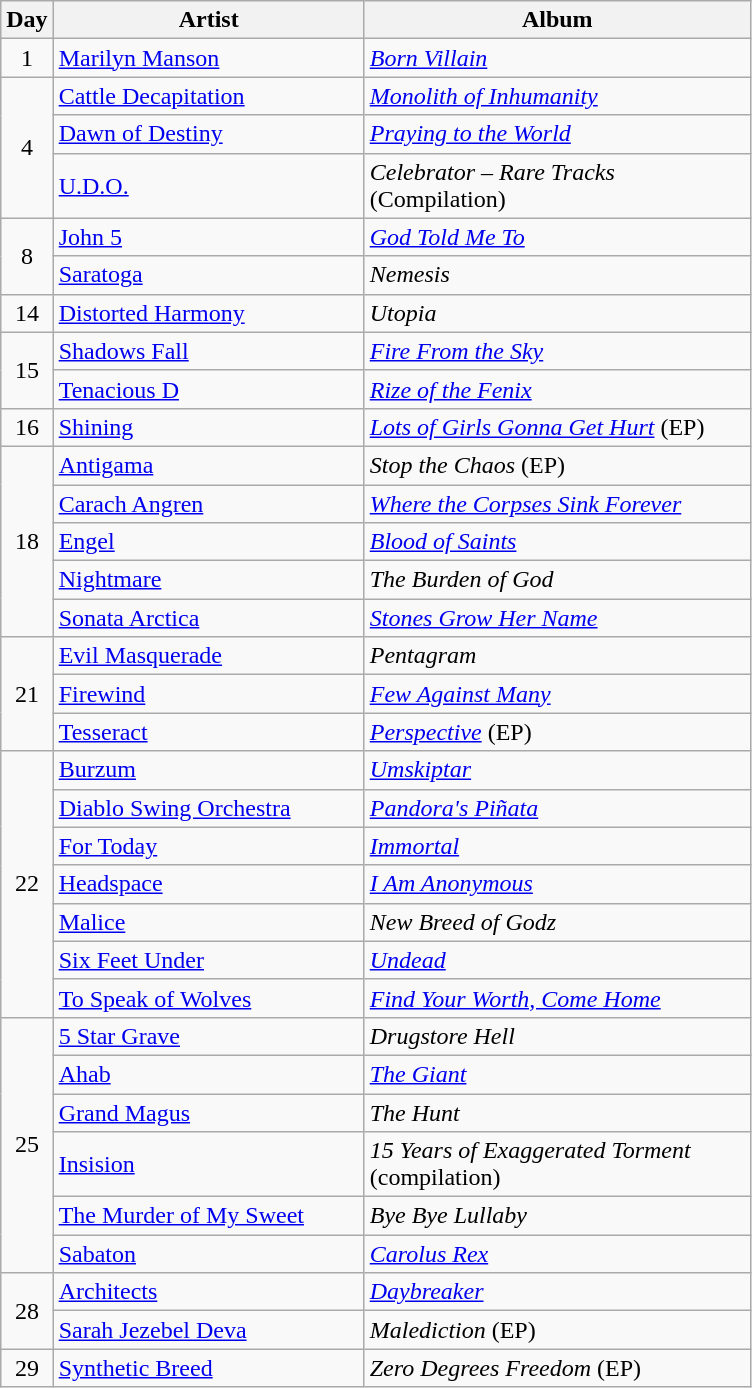<table class="wikitable">
<tr>
<th style="width:20px;">Day</th>
<th style="width:200px;">Artist</th>
<th style="width:250px;">Album</th>
</tr>
<tr>
<td style="text-align:center;" rowspan="1">1</td>
<td><a href='#'>Marilyn Manson</a></td>
<td><em><a href='#'>Born Villain</a></em></td>
</tr>
<tr>
<td style="text-align:center;" rowspan="3">4</td>
<td><a href='#'>Cattle Decapitation</a></td>
<td><em><a href='#'>Monolith of Inhumanity</a></em></td>
</tr>
<tr>
<td><a href='#'>Dawn of Destiny</a></td>
<td><em><a href='#'>Praying to the World</a></em></td>
</tr>
<tr>
<td><a href='#'>U.D.O.</a></td>
<td><em>Celebrator – Rare Tracks</em> (Compilation)</td>
</tr>
<tr>
<td style="text-align:center;" rowspan="2">8</td>
<td><a href='#'>John 5</a></td>
<td><em><a href='#'>God Told Me To</a></em></td>
</tr>
<tr>
<td><a href='#'>Saratoga</a></td>
<td><em>Nemesis</em></td>
</tr>
<tr>
<td style="text-align:center;">14</td>
<td><a href='#'>Distorted Harmony</a></td>
<td><em>Utopia</em></td>
</tr>
<tr>
<td style="text-align:center;" rowspan="2">15</td>
<td><a href='#'>Shadows Fall</a></td>
<td><em><a href='#'>Fire From the Sky</a></em></td>
</tr>
<tr>
<td><a href='#'>Tenacious D</a></td>
<td><em><a href='#'>Rize of the Fenix</a></em></td>
</tr>
<tr>
<td style="text-align:center;">16</td>
<td><a href='#'>Shining</a></td>
<td><em><a href='#'>Lots of Girls Gonna Get Hurt</a></em> (EP)</td>
</tr>
<tr>
<td style="text-align:center;" rowspan="5">18</td>
<td><a href='#'>Antigama</a></td>
<td><em>Stop the Chaos</em> (EP)</td>
</tr>
<tr>
<td><a href='#'>Carach Angren</a></td>
<td><em><a href='#'>Where the Corpses Sink Forever</a></em></td>
</tr>
<tr>
<td><a href='#'>Engel</a></td>
<td><em><a href='#'>Blood of Saints</a></em></td>
</tr>
<tr>
<td><a href='#'>Nightmare</a></td>
<td><em>The Burden of God</em></td>
</tr>
<tr>
<td><a href='#'>Sonata Arctica</a></td>
<td><em><a href='#'>Stones Grow Her Name</a></em></td>
</tr>
<tr>
<td style="text-align:center;" rowspan="3">21</td>
<td><a href='#'>Evil Masquerade</a></td>
<td><em>Pentagram</em></td>
</tr>
<tr>
<td><a href='#'>Firewind</a></td>
<td><em><a href='#'>Few Against Many</a></em></td>
</tr>
<tr>
<td><a href='#'>Tesseract</a></td>
<td><em><a href='#'>Perspective</a></em> (EP)</td>
</tr>
<tr>
<td rowspan="7" style="text-align:center;">22</td>
<td><a href='#'>Burzum</a></td>
<td><em><a href='#'>Umskiptar</a></em></td>
</tr>
<tr>
<td><a href='#'>Diablo Swing Orchestra</a></td>
<td><em><a href='#'>Pandora's Piñata</a></em></td>
</tr>
<tr>
<td><a href='#'>For Today</a></td>
<td><em><a href='#'>Immortal</a></em></td>
</tr>
<tr>
<td><a href='#'>Headspace</a></td>
<td><em><a href='#'>I Am Anonymous</a></em></td>
</tr>
<tr>
<td><a href='#'>Malice</a></td>
<td><em>New Breed of Godz</em></td>
</tr>
<tr>
<td><a href='#'>Six Feet Under</a></td>
<td><em><a href='#'>Undead</a></em></td>
</tr>
<tr>
<td><a href='#'>To Speak of Wolves</a></td>
<td><em><a href='#'>Find Your Worth, Come Home</a></em></td>
</tr>
<tr>
<td style="text-align:center;" rowspan="6">25</td>
<td><a href='#'>5 Star Grave</a></td>
<td><em>Drugstore Hell</em></td>
</tr>
<tr>
<td><a href='#'>Ahab</a></td>
<td><em><a href='#'>The Giant</a></em></td>
</tr>
<tr>
<td><a href='#'>Grand Magus</a></td>
<td><em>The Hunt</em></td>
</tr>
<tr>
<td><a href='#'>Insision</a></td>
<td><em>15 Years of Exaggerated Torment</em> (compilation)</td>
</tr>
<tr>
<td><a href='#'>The Murder of My Sweet</a></td>
<td><em>Bye Bye Lullaby</em></td>
</tr>
<tr>
<td><a href='#'>Sabaton</a></td>
<td><em><a href='#'>Carolus Rex</a></em></td>
</tr>
<tr>
<td style="text-align:center;" rowspan="2">28</td>
<td><a href='#'>Architects</a></td>
<td><em><a href='#'>Daybreaker</a></em></td>
</tr>
<tr>
<td><a href='#'>Sarah Jezebel Deva</a></td>
<td><em>Malediction</em> (EP)</td>
</tr>
<tr>
<td style="text-align:center;">29</td>
<td><a href='#'>Synthetic Breed</a></td>
<td><em>Zero Degrees Freedom</em> (EP)</td>
</tr>
</table>
